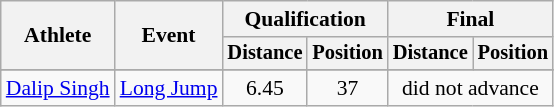<table class=wikitable style="font-size:90%">
<tr>
<th rowspan=2>Athlete</th>
<th rowspan=2>Event</th>
<th colspan=2>Qualification</th>
<th colspan=2>Final</th>
</tr>
<tr style="font-size:95%">
<th>Distance</th>
<th>Position</th>
<th>Distance</th>
<th>Position</th>
</tr>
<tr align=center>
</tr>
<tr align=center>
<td align=left><a href='#'>Dalip Singh</a></td>
<td align=left><a href='#'>Long Jump</a></td>
<td>6.45</td>
<td>37</td>
<td colspan=2>did not advance</td>
</tr>
</table>
